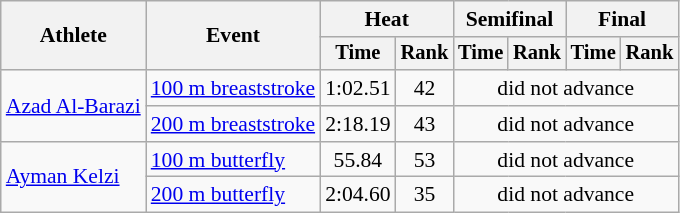<table class=wikitable style="font-size:90%">
<tr>
<th rowspan="2">Athlete</th>
<th rowspan="2">Event</th>
<th colspan="2">Heat</th>
<th colspan="2">Semifinal</th>
<th colspan="2">Final</th>
</tr>
<tr style="font-size:95%">
<th>Time</th>
<th>Rank</th>
<th>Time</th>
<th>Rank</th>
<th>Time</th>
<th>Rank</th>
</tr>
<tr align=center>
<td align=left rowspan=2><a href='#'>Azad Al-Barazi</a></td>
<td align=left><a href='#'>100 m breaststroke</a></td>
<td>1:02.51</td>
<td>42</td>
<td colspan=4>did not advance</td>
</tr>
<tr align=center>
<td align=left><a href='#'>200 m breaststroke</a></td>
<td>2:18.19</td>
<td>43</td>
<td colspan=4>did not advance</td>
</tr>
<tr align=center>
<td align=left rowspan=2><a href='#'>Ayman Kelzi</a></td>
<td align=left><a href='#'>100 m butterfly</a></td>
<td>55.84</td>
<td>53</td>
<td colspan=4>did not advance</td>
</tr>
<tr align=center>
<td align=left><a href='#'>200 m butterfly</a></td>
<td>2:04.60</td>
<td>35</td>
<td colspan=4>did not advance</td>
</tr>
</table>
